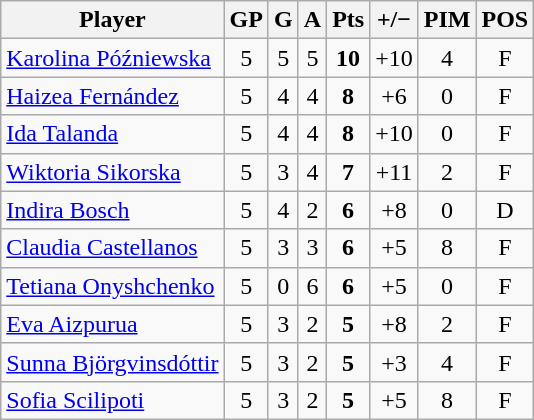<table class="wikitable sortable" style="text-align:center;">
<tr>
<th>Player</th>
<th>GP</th>
<th>G</th>
<th>A</th>
<th>Pts</th>
<th>+/−</th>
<th>PIM</th>
<th>POS</th>
</tr>
<tr>
<td style="text-align:left;"> <a href='#'>Karolina Późniewska</a></td>
<td>5</td>
<td>5</td>
<td>5</td>
<td><strong>10</strong></td>
<td>+10</td>
<td>4</td>
<td>F</td>
</tr>
<tr>
<td style="text-align:left;"> <a href='#'>Haizea Fernández</a></td>
<td>5</td>
<td>4</td>
<td>4</td>
<td><strong>8</strong></td>
<td>+6</td>
<td>0</td>
<td>F</td>
</tr>
<tr>
<td style="text-align:left;"> <a href='#'>Ida Talanda</a></td>
<td>5</td>
<td>4</td>
<td>4</td>
<td><strong>8</strong></td>
<td>+10</td>
<td>0</td>
<td>F</td>
</tr>
<tr>
<td style="text-align:left;"> <a href='#'>Wiktoria Sikorska</a></td>
<td>5</td>
<td>3</td>
<td>4</td>
<td><strong>7</strong></td>
<td>+11</td>
<td>2</td>
<td>F</td>
</tr>
<tr>
<td style="text-align:left;"> <a href='#'>Indira Bosch</a></td>
<td>5</td>
<td>4</td>
<td>2</td>
<td><strong>6</strong></td>
<td>+8</td>
<td>0</td>
<td>D</td>
</tr>
<tr>
<td style="text-align:left;"> <a href='#'>Claudia Castellanos</a></td>
<td>5</td>
<td>3</td>
<td>3</td>
<td><strong>6</strong></td>
<td>+5</td>
<td>8</td>
<td>F</td>
</tr>
<tr>
<td style="text-align:left;"> <a href='#'>Tetiana Onyshchenko</a></td>
<td>5</td>
<td>0</td>
<td>6</td>
<td><strong>6</strong></td>
<td>+5</td>
<td>0</td>
<td>F</td>
</tr>
<tr>
<td style="text-align:left;"> <a href='#'>Eva Aizpurua</a></td>
<td>5</td>
<td>3</td>
<td>2</td>
<td><strong>5</strong></td>
<td>+8</td>
<td>2</td>
<td>F</td>
</tr>
<tr>
<td style="text-align:left;"> <a href='#'>Sunna Björgvinsdóttir</a></td>
<td>5</td>
<td>3</td>
<td>2</td>
<td><strong>5</strong></td>
<td>+3</td>
<td>4</td>
<td>F</td>
</tr>
<tr>
<td style="text-align:left;"> <a href='#'>Sofia Scilipoti</a></td>
<td>5</td>
<td>3</td>
<td>2</td>
<td><strong>5</strong></td>
<td>+5</td>
<td>8</td>
<td>F</td>
</tr>
</table>
